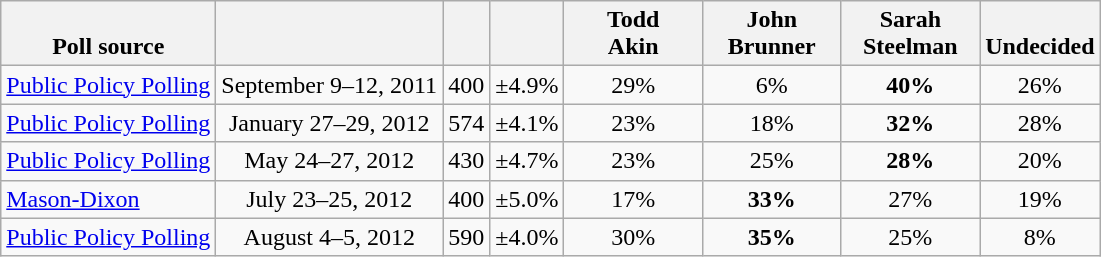<table class="wikitable" style="text-align:center">
<tr valign= bottom>
<th>Poll source</th>
<th></th>
<th></th>
<th></th>
<th style="width:85px;">Todd<br>Akin</th>
<th style="width:85px;">John<br>Brunner</th>
<th style="width:85px;">Sarah<br>Steelman</th>
<th>Undecided</th>
</tr>
<tr>
<td align=left><a href='#'>Public Policy Polling</a></td>
<td>September 9–12, 2011</td>
<td>400</td>
<td>±4.9%</td>
<td>29%</td>
<td>6%</td>
<td><strong>40%</strong></td>
<td>26%</td>
</tr>
<tr>
<td align=left><a href='#'>Public Policy Polling</a></td>
<td>January 27–29, 2012</td>
<td>574</td>
<td>±4.1%</td>
<td>23%</td>
<td>18%</td>
<td><strong>32%</strong></td>
<td>28%</td>
</tr>
<tr>
<td align=left><a href='#'>Public Policy Polling</a></td>
<td>May 24–27, 2012</td>
<td>430</td>
<td>±4.7%</td>
<td>23%</td>
<td>25%</td>
<td><strong>28%</strong></td>
<td>20%</td>
</tr>
<tr>
<td align=left><a href='#'>Mason-Dixon</a></td>
<td>July 23–25, 2012</td>
<td>400</td>
<td>±5.0%</td>
<td>17%</td>
<td><strong>33%</strong></td>
<td>27%</td>
<td>19%</td>
</tr>
<tr>
<td align=left><a href='#'>Public Policy Polling</a></td>
<td>August 4–5, 2012</td>
<td>590</td>
<td>±4.0%</td>
<td>30%</td>
<td><strong>35%</strong></td>
<td>25%</td>
<td>8%</td>
</tr>
</table>
